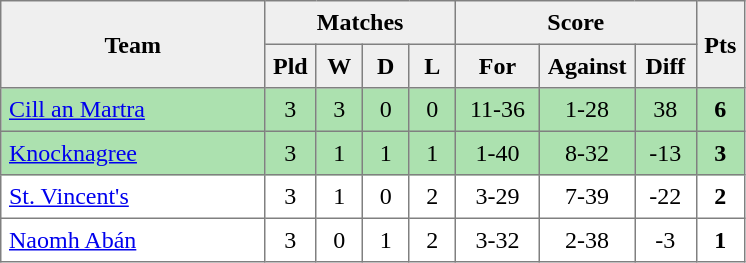<table style=border-collapse:collapse border=1 cellspacing=0 cellpadding=5>
<tr align=center bgcolor=#efefef>
<th rowspan=2 width=165>Team</th>
<th colspan=4>Matches</th>
<th colspan=3>Score</th>
<th rowspan=2width=20>Pts</th>
</tr>
<tr align=center bgcolor=#efefef>
<th width=20>Pld</th>
<th width=20>W</th>
<th width=20>D</th>
<th width=20>L</th>
<th width=45>For</th>
<th width=45>Against</th>
<th width=30>Diff</th>
</tr>
<tr align=center  style="background:#ACE1AF;">
<td style="text-align:left;"><a href='#'>Cill an Martra</a></td>
<td>3</td>
<td>3</td>
<td>0</td>
<td>0</td>
<td>11-36</td>
<td>1-28</td>
<td>38</td>
<td><strong>6</strong></td>
</tr>
<tr align=center  style="background:#ACE1AF;">
<td style="text-align:left;"><a href='#'>Knocknagree</a></td>
<td>3</td>
<td>1</td>
<td>1</td>
<td>1</td>
<td>1-40</td>
<td>8-32</td>
<td>-13</td>
<td><strong>3</strong></td>
</tr>
<tr align=center>
<td style="text-align:left;"><a href='#'>St. Vincent's</a></td>
<td>3</td>
<td>1</td>
<td>0</td>
<td>2</td>
<td>3-29</td>
<td>7-39</td>
<td>-22</td>
<td><strong>2</strong></td>
</tr>
<tr align=center>
<td style="text-align:left;"><a href='#'>Naomh Abán</a></td>
<td>3</td>
<td>0</td>
<td>1</td>
<td>2</td>
<td>3-32</td>
<td>2-38</td>
<td>-3</td>
<td><strong>1</strong></td>
</tr>
</table>
